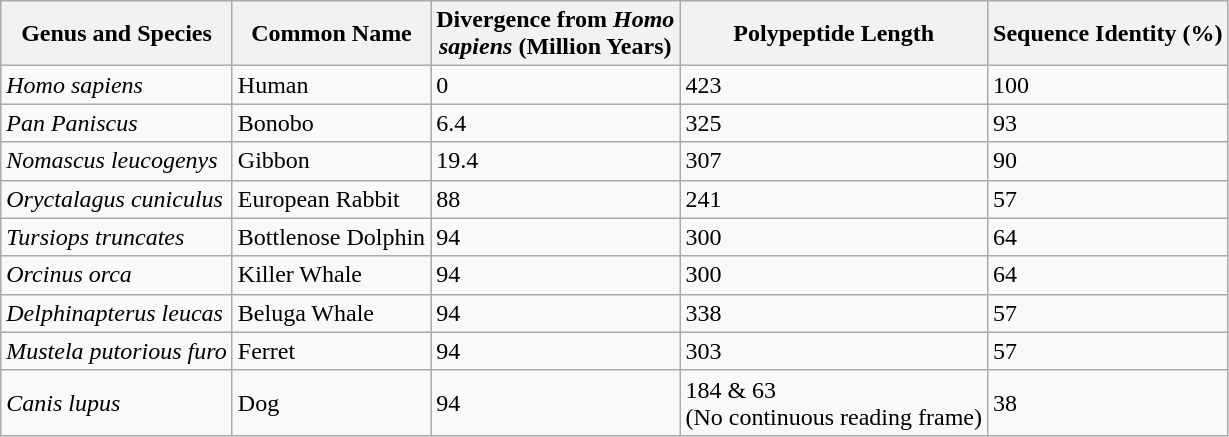<table class="wikitable">
<tr>
<th>Genus and Species</th>
<th>Common Name</th>
<th>Divergence from <em>Homo</em><br><em>sapiens</em> (Million Years)</th>
<th>Polypeptide Length</th>
<th>Sequence Identity (%)</th>
</tr>
<tr>
<td><em>Homo sapiens</em></td>
<td>Human</td>
<td>0</td>
<td>423</td>
<td>100</td>
</tr>
<tr>
<td><em>Pan Paniscus</em></td>
<td>Bonobo</td>
<td>6.4</td>
<td>325</td>
<td>93</td>
</tr>
<tr>
<td><em>Nomascus leucogenys</em></td>
<td>Gibbon</td>
<td>19.4</td>
<td>307</td>
<td>90</td>
</tr>
<tr>
<td><em>Oryctalagus cuniculus</em></td>
<td>European Rabbit</td>
<td>88</td>
<td>241</td>
<td>57</td>
</tr>
<tr>
<td><em>Tursiops truncates</em></td>
<td>Bottlenose Dolphin</td>
<td>94</td>
<td>300</td>
<td>64</td>
</tr>
<tr>
<td><em>Orcinus orca</em></td>
<td>Killer Whale</td>
<td>94</td>
<td>300</td>
<td>64</td>
</tr>
<tr>
<td><em>Delphinapterus leucas</em></td>
<td>Beluga Whale</td>
<td>94</td>
<td>338</td>
<td>57</td>
</tr>
<tr>
<td><em>Mustela putorious furo</em></td>
<td>Ferret</td>
<td>94</td>
<td>303</td>
<td>57</td>
</tr>
<tr>
<td><em>Canis lupus</em></td>
<td>Dog</td>
<td>94</td>
<td>184 & 63<br>(No continuous reading frame)</td>
<td>38</td>
</tr>
</table>
